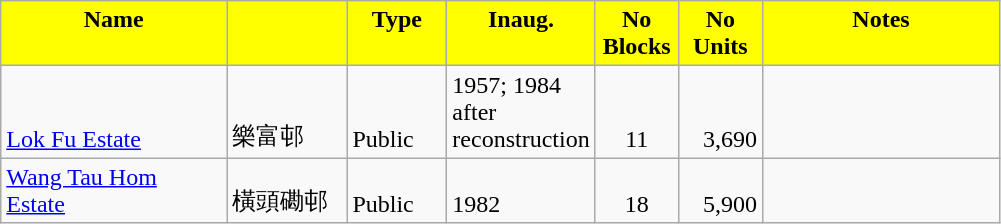<table class="wikitable">
<tr style="font-weight:bold;background-color:yellow" align="center" valign="top">
<td width="143.25" Height="12.75">Name</td>
<td width="72.75" align="center" valign="top"></td>
<td width="59.25" align="center" valign="top">Type</td>
<td width="48" align="center" valign="top">Inaug.</td>
<td width="48" align="center" valign="top">No Blocks</td>
<td width="48.75" align="center" valign="top">No Units</td>
<td width="150.75" align="center" valign="top">Notes</td>
</tr>
<tr valign="bottom">
<td Height="12.75"><a href='#'>Lok Fu Estate</a></td>
<td>樂富邨</td>
<td>Public</td>
<td>1957; 1984 after reconstruction</td>
<td align="center">11</td>
<td align="right">3,690</td>
<td></td>
</tr>
<tr valign="bottom">
<td Height="12.75"><a href='#'>Wang Tau Hom Estate</a></td>
<td>橫頭磡邨</td>
<td>Public</td>
<td>1982</td>
<td align="center">18</td>
<td align="right">5,900</td>
<td></td>
</tr>
</table>
